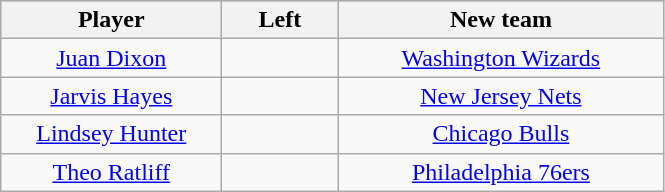<table class="wikitable" style="text-align: center">
<tr bgcolor="#dddddd">
<th style="width:140px">Player</th>
<th style="width:70px">Left</th>
<th style="width:210px">New team</th>
</tr>
<tr>
<td><a href='#'>Juan Dixon</a></td>
<td></td>
<td><a href='#'>Washington Wizards</a></td>
</tr>
<tr>
<td><a href='#'>Jarvis Hayes</a></td>
<td></td>
<td><a href='#'>New Jersey Nets</a></td>
</tr>
<tr>
<td><a href='#'>Lindsey Hunter</a></td>
<td></td>
<td><a href='#'>Chicago Bulls</a></td>
</tr>
<tr>
<td><a href='#'>Theo Ratliff</a></td>
<td></td>
<td><a href='#'>Philadelphia 76ers</a></td>
</tr>
</table>
